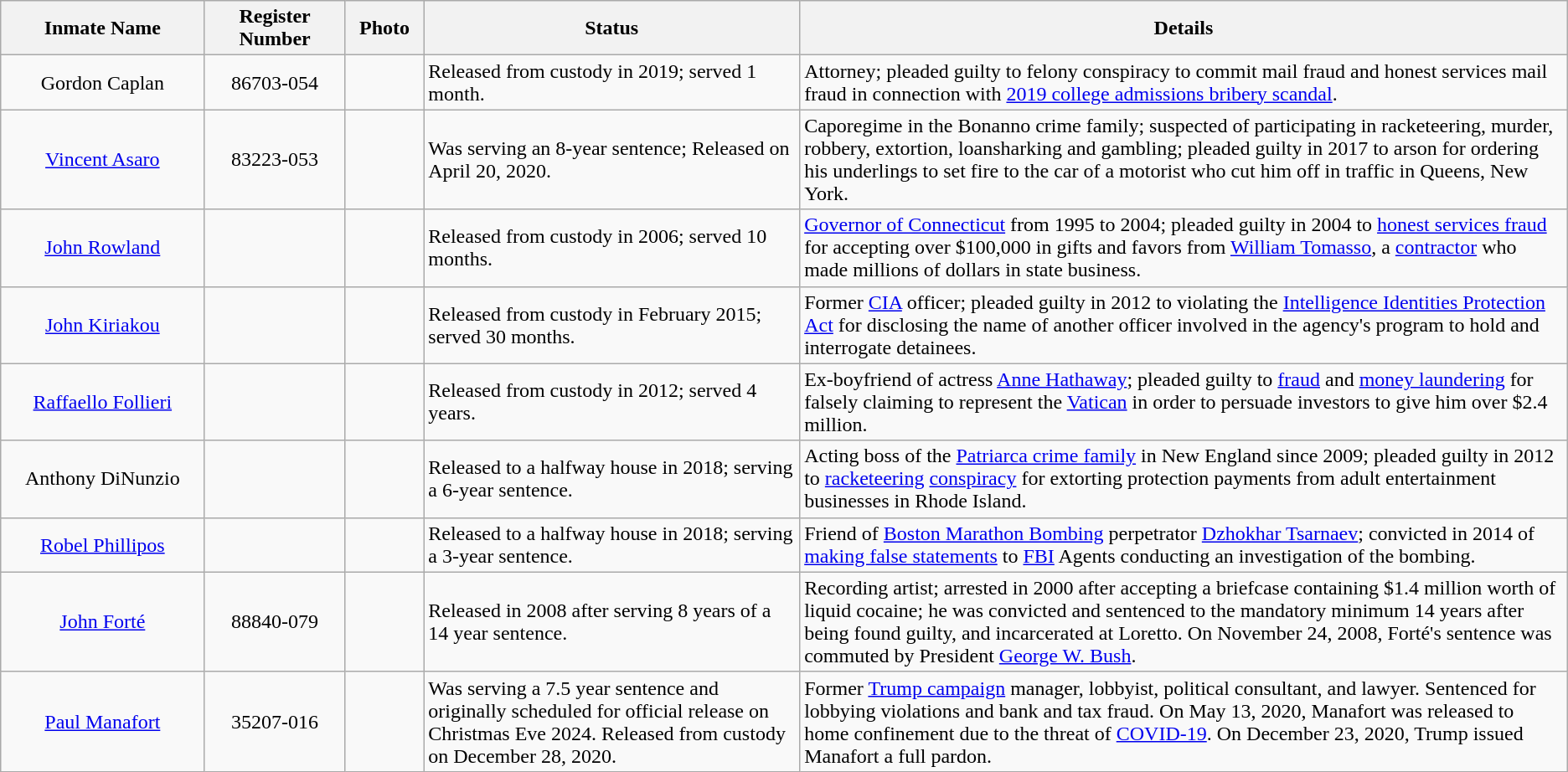<table class="wikitable sortable">
<tr>
<th width=13%>Inmate Name</th>
<th width=9%>Register Number</th>
<th width=5%>Photo</th>
<th width=24%>Status</th>
<th width=54%>Details</th>
</tr>
<tr>
<td style="text-align:center;">Gordon Caplan</td>
<td style="text-align:center;">86703-054</td>
<td></td>
<td>Released from custody in 2019; served 1 month.</td>
<td>Attorney; pleaded guilty to felony conspiracy to commit mail fraud and honest services mail fraud  in connection with <a href='#'>2019 college admissions bribery scandal</a>.</td>
</tr>
<tr>
<td style="text-align:center;"><a href='#'>Vincent Asaro</a></td>
<td style="text-align:center;">83223-053</td>
<td></td>
<td>Was serving an 8-year sentence; Released on April 20, 2020.</td>
<td>Caporegime in the Bonanno crime family; suspected of participating in racketeering, murder, robbery, extortion, loansharking and gambling; pleaded guilty in 2017 to arson for ordering his underlings to set fire to the car of a motorist who cut him off in traffic in Queens, New York.</td>
</tr>
<tr>
<td style="text-align:center;"><a href='#'>John Rowland</a></td>
<td style="text-align:center;"></td>
<td style="text-align:center;"></td>
<td>Released from custody in 2006; served 10 months.</td>
<td><a href='#'>Governor of Connecticut</a> from 1995 to 2004; pleaded guilty in 2004 to <a href='#'>honest services fraud</a> for accepting over $100,000 in gifts and favors from <a href='#'>William Tomasso</a>, a <a href='#'>contractor</a> who made millions of dollars in state business.</td>
</tr>
<tr>
<td style="text-align:center;"><a href='#'>John Kiriakou</a></td>
<td style="text-align:center;"></td>
<td style="text-align:center;"></td>
<td>Released from custody in February 2015; served 30 months.</td>
<td>Former <a href='#'>CIA</a> officer; pleaded guilty in 2012 to violating the <a href='#'>Intelligence Identities Protection Act</a> for disclosing the name of another officer involved in the agency's program to hold and interrogate detainees.</td>
</tr>
<tr>
<td style="text-align:center;"><a href='#'>Raffaello Follieri</a></td>
<td style="text-align:center;"></td>
<td style="text-align:center;"></td>
<td>Released from custody in 2012; served 4 years.</td>
<td>Ex-boyfriend of actress <a href='#'>Anne Hathaway</a>; pleaded guilty to <a href='#'>fraud</a> and <a href='#'>money laundering</a> for falsely claiming to represent the <a href='#'>Vatican</a> in order to persuade investors to give him over $2.4 million.</td>
</tr>
<tr>
<td style="text-align:center;">Anthony DiNunzio</td>
<td style="text-align:center;"></td>
<td style="text-align:center;"></td>
<td>Released to a halfway house in 2018; serving a 6-year sentence.</td>
<td>Acting boss of the <a href='#'>Patriarca crime family</a> in New England since 2009; pleaded guilty in 2012 to <a href='#'>racketeering</a> <a href='#'>conspiracy</a> for extorting protection payments from adult entertainment businesses in Rhode Island.</td>
</tr>
<tr>
<td style="text-align:center;"><a href='#'>Robel Phillipos</a></td>
<td style="text-align:center;"></td>
<td style="text-align:center;"></td>
<td>Released to a halfway house in 2018; serving a 3-year sentence.</td>
<td>Friend of <a href='#'>Boston Marathon Bombing</a> perpetrator <a href='#'>Dzhokhar Tsarnaev</a>; convicted in 2014 of <a href='#'>making false statements</a> to <a href='#'>FBI</a> Agents conducting an investigation of the bombing.</td>
</tr>
<tr>
<td style="text-align:center;"><a href='#'>John Forté</a></td>
<td style="text-align:center;">88840-079</td>
<td style="text-align:center;"></td>
<td>Released in 2008 after serving 8 years of a 14 year sentence.</td>
<td>Recording artist; arrested in 2000 after accepting a briefcase containing $1.4 million worth of liquid cocaine; he was convicted and sentenced to the mandatory minimum 14 years after being found guilty, and incarcerated at Loretto. On November 24, 2008, Forté's sentence was commuted by President <a href='#'>George W. Bush</a>.</td>
</tr>
<tr>
<td style="text-align:center;"><a href='#'>Paul Manafort</a></td>
<td style="text-align:center;">35207-016</td>
<td style="text-align:center;"></td>
<td>Was serving a 7.5 year sentence and originally scheduled for official release on Christmas Eve 2024. Released from custody on December 28, 2020.</td>
<td>Former <a href='#'>Trump campaign</a> manager, lobbyist, political consultant, and lawyer. Sentenced for lobbying violations and bank and tax fraud. On May 13, 2020, Manafort was released to home confinement due to the threat of <a href='#'>COVID-19</a>. On December 23, 2020, Trump issued Manafort a full pardon.</td>
</tr>
</table>
